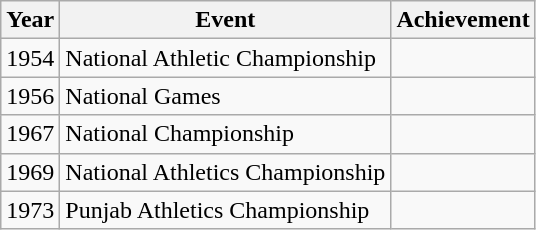<table class="wikitable">
<tr>
<th>Year</th>
<th>Event</th>
<th>Achievement</th>
</tr>
<tr>
<td>1954</td>
<td>National Athletic Championship</td>
<td></td>
</tr>
<tr>
<td>1956</td>
<td>National Games</td>
<td></td>
</tr>
<tr>
<td>1967</td>
<td>National Championship</td>
<td></td>
</tr>
<tr>
<td>1969</td>
<td>National Athletics Championship</td>
<td></td>
</tr>
<tr>
<td>1973</td>
<td>Punjab Athletics Championship</td>
<td></td>
</tr>
</table>
